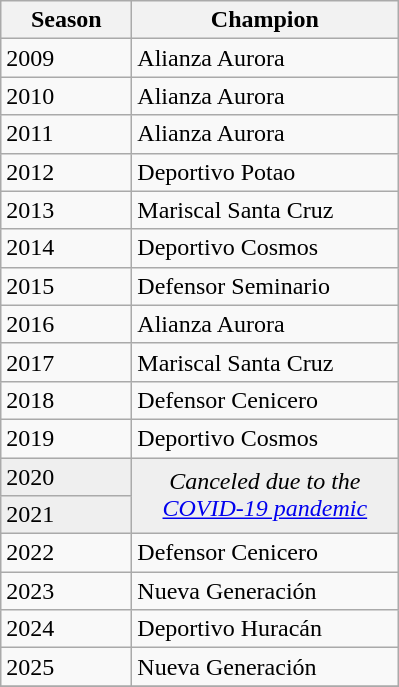<table class="wikitable sortable">
<tr>
<th width=80px>Season</th>
<th width=170px>Champion</th>
</tr>
<tr>
<td>2009</td>
<td>Alianza Aurora</td>
</tr>
<tr>
<td>2010</td>
<td>Alianza Aurora</td>
</tr>
<tr>
<td>2011</td>
<td>Alianza Aurora</td>
</tr>
<tr>
<td>2012</td>
<td>Deportivo Potao</td>
</tr>
<tr>
<td>2013</td>
<td>Mariscal Santa Cruz</td>
</tr>
<tr>
<td>2014</td>
<td>Deportivo Cosmos</td>
</tr>
<tr>
<td>2015</td>
<td>Defensor Seminario</td>
</tr>
<tr>
<td>2016</td>
<td>Alianza Aurora</td>
</tr>
<tr>
<td>2017</td>
<td>Mariscal Santa Cruz</td>
</tr>
<tr>
<td>2018</td>
<td>Defensor Cenicero</td>
</tr>
<tr>
<td>2019</td>
<td>Deportivo Cosmos</td>
</tr>
<tr bgcolor=#efefef>
<td>2020</td>
<td rowspan=2 colspan="1" align=center><em>Canceled due to the <a href='#'>COVID-19 pandemic</a></em></td>
</tr>
<tr bgcolor=#efefef>
<td>2021</td>
</tr>
<tr>
<td>2022</td>
<td>Defensor Cenicero</td>
</tr>
<tr>
<td>2023</td>
<td>Nueva Generación</td>
</tr>
<tr>
<td>2024</td>
<td>Deportivo Huracán</td>
</tr>
<tr>
<td>2025</td>
<td>Nueva Generación</td>
</tr>
<tr>
</tr>
</table>
